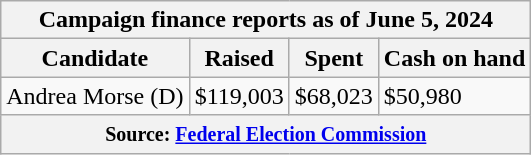<table class="wikitable sortable">
<tr>
<th colspan=4>Campaign finance reports as of June 5, 2024</th>
</tr>
<tr style="text-align:center;">
<th>Candidate</th>
<th>Raised</th>
<th>Spent</th>
<th>Cash on hand</th>
</tr>
<tr>
<td>Andrea Morse (D)</td>
<td>$119,003</td>
<td>$68,023</td>
<td>$50,980</td>
</tr>
<tr>
<th colspan="4"><small>Source: <a href='#'>Federal Election Commission</a></small></th>
</tr>
</table>
